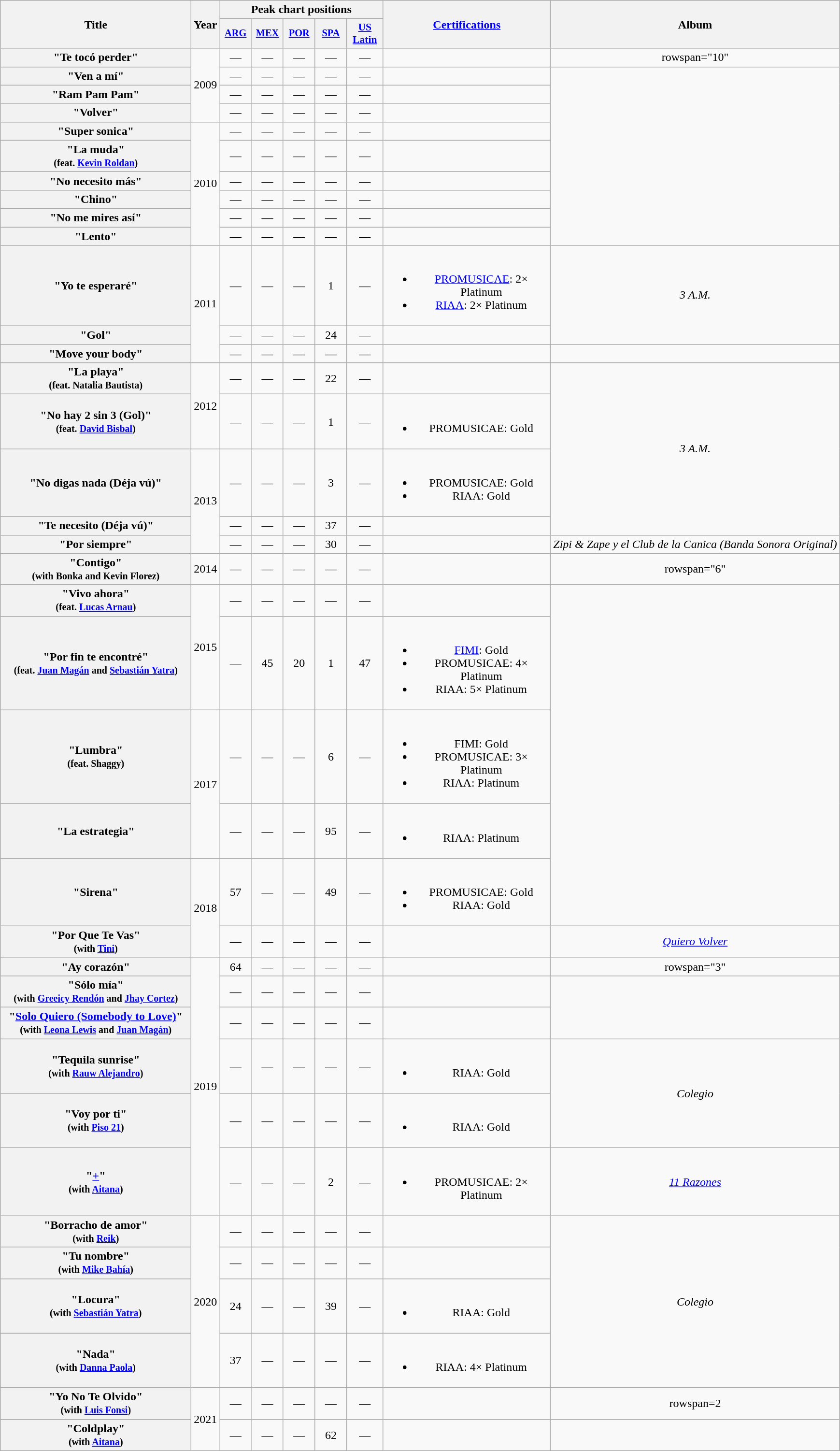<table class="wikitable plainrowheaders" style="text-align:center;">
<tr>
<th scope="col" rowspan="2" style="width:16em;">Title</th>
<th scope="col" rowspan="2">Year</th>
<th scope="col" colspan="5">Peak chart positions</th>
<th scope="col" rowspan="2" style="width:14em;"><a href='#'>Certifications</a></th>
<th scope="col" rowspan="2">Album</th>
</tr>
<tr>
<th scope="col" style="width:2.75em;font-size:85%;"><a href='#'>ARG</a><br></th>
<th scope="col" style="width:2.75em;font-size:85%;"><a href='#'>MEX</a><br></th>
<th scope="col" style="width:2.75em;font-size:85%;"><a href='#'>POR</a><br></th>
<th scope="col" style="width:2.75em;font-size:85%;"><a href='#'>SPA</a><br></th>
<th scope="col" style="width:3em;font-size:90%;"><a href='#'>US<br>Latin</a><br></th>
</tr>
<tr>
<th scope="row">"Te tocó perder"</th>
<td rowspan="4">2009</td>
<td>—</td>
<td>—</td>
<td>—</td>
<td>—</td>
<td>—</td>
<td></td>
<td>rowspan="10" </td>
</tr>
<tr>
<th scope="row">"Ven a mí"</th>
<td>—</td>
<td>—</td>
<td>—</td>
<td>—</td>
<td>—</td>
<td></td>
</tr>
<tr>
<th scope="row">"Ram Pam Pam"</th>
<td>—</td>
<td>—</td>
<td>—</td>
<td>—</td>
<td>—</td>
<td></td>
</tr>
<tr>
<th scope="row">"Volver"</th>
<td>—</td>
<td>—</td>
<td>—</td>
<td>—</td>
<td>—</td>
<td></td>
</tr>
<tr>
<th scope="row">"Super sonica"</th>
<td rowspan="6">2010</td>
<td>—</td>
<td>—</td>
<td>—</td>
<td>—</td>
<td>—</td>
<td></td>
</tr>
<tr>
<th scope="row">"La muda" <br><small>(feat. <a href='#'>Kevin Roldan</a>)</small></th>
<td>—</td>
<td>—</td>
<td>—</td>
<td>—</td>
<td>—</td>
<td></td>
</tr>
<tr>
<th scope="row">"No necesito más"</th>
<td>—</td>
<td>—</td>
<td>—</td>
<td>—</td>
<td>—</td>
<td></td>
</tr>
<tr>
<th scope="row">"Chino"</th>
<td>—</td>
<td>—</td>
<td>—</td>
<td>—</td>
<td>—</td>
<td></td>
</tr>
<tr>
<th scope="row">"No me mires así"</th>
<td>—</td>
<td>—</td>
<td>—</td>
<td>—</td>
<td>—</td>
<td></td>
</tr>
<tr>
<th scope="row">"Lento"</th>
<td>—</td>
<td>—</td>
<td>—</td>
<td>—</td>
<td>—</td>
<td></td>
</tr>
<tr>
<th scope="row">"Yo te esperaré"</th>
<td rowspan="3">2011</td>
<td>—</td>
<td>—</td>
<td>—</td>
<td>1</td>
<td>—</td>
<td><br><ul><li><a href='#'>PROMUSICAE</a>: 2× Platinum</li><li><a href='#'>RIAA</a>: 2× Platinum </li></ul></td>
<td rowspan="2"><em>3 A.M.</em></td>
</tr>
<tr>
<th scope="row">"Gol"</th>
<td>—</td>
<td>—</td>
<td>—</td>
<td>24</td>
<td>—</td>
<td></td>
</tr>
<tr>
<th scope="row">"Move your body"</th>
<td>—</td>
<td>—</td>
<td>—</td>
<td>—</td>
<td>—</td>
<td></td>
<td></td>
</tr>
<tr>
<th scope="row">"La playa" <br><small>(feat. Natalia Bautista)</small></th>
<td rowspan="2">2012</td>
<td>—</td>
<td>—</td>
<td>—</td>
<td>22</td>
<td>—</td>
<td></td>
<td rowspan="4"><em>3 A.M.</em></td>
</tr>
<tr>
<th scope="row">"No hay 2 sin 3 (Gol)" <br><small>(feat. <a href='#'>David Bisbal</a>)</small></th>
<td>—</td>
<td>—</td>
<td>—</td>
<td>1</td>
<td>—</td>
<td><br><ul><li>PROMUSICAE: Gold</li></ul></td>
</tr>
<tr>
<th scope="row">"No digas nada (Déja vú)"</th>
<td rowspan="3">2013</td>
<td>—</td>
<td>—</td>
<td>—</td>
<td>3</td>
<td>—</td>
<td><br><ul><li>PROMUSICAE: Gold</li><li>RIAA: Gold </li></ul></td>
</tr>
<tr>
<th scope="row">"Te necesito (Déja vú)"</th>
<td>—</td>
<td>—</td>
<td>—</td>
<td>37</td>
<td>—</td>
<td></td>
</tr>
<tr>
<th scope="row">"Por siempre"</th>
<td>—</td>
<td>—</td>
<td>—</td>
<td>30</td>
<td>—</td>
<td></td>
<td><em>Zipi & Zape y el Club de la Canica (Banda Sonora Original)</em></td>
</tr>
<tr>
<th scope="row">"Contigo" <br><small>(with Bonka and Kevin Florez)</small></th>
<td>2014</td>
<td>—</td>
<td>—</td>
<td>—</td>
<td>—</td>
<td>—</td>
<td></td>
<td>rowspan="6" </td>
</tr>
<tr>
<th scope="row">"Vivo ahora" <br><small>(feat. <a href='#'>Lucas Arnau</a>)</small></th>
<td rowspan="2">2015</td>
<td>—</td>
<td>—</td>
<td>—</td>
<td>—</td>
<td>—</td>
<td></td>
</tr>
<tr>
<th scope="row">"Por fin te encontré" <br><small>(feat. <a href='#'>Juan Magán</a> and <a href='#'>Sebastián Yatra</a>)</small></th>
<td>—</td>
<td>45</td>
<td>20</td>
<td>1</td>
<td>47</td>
<td><br><ul><li><a href='#'>FIMI</a>: Gold</li><li>PROMUSICAE: 4× Platinum</li><li>RIAA: 5× Platinum </li></ul></td>
</tr>
<tr>
<th scope="row">"Lumbra" <br><small>(feat. Shaggy)</small></th>
<td rowspan="2">2017</td>
<td>—</td>
<td>—</td>
<td>—</td>
<td>6</td>
<td>—</td>
<td><br><ul><li>FIMI: Gold</li><li>PROMUSICAE: 3× Platinum</li><li>RIAA: Platinum </li></ul></td>
</tr>
<tr>
<th scope="row">"La estrategia"</th>
<td>—</td>
<td>—</td>
<td>—</td>
<td>95</td>
<td>—</td>
<td><br><ul><li>RIAA: Platinum </li></ul></td>
</tr>
<tr>
<th scope="row">"Sirena"</th>
<td rowspan="2">2018</td>
<td>57</td>
<td>—</td>
<td>—</td>
<td>49</td>
<td>—</td>
<td><br><ul><li>PROMUSICAE: Gold</li><li>RIAA: Gold </li></ul></td>
</tr>
<tr>
<th scope="row">"Por Que Te Vas" <br><small>(with <a href='#'>Tini</a>)</small></th>
<td>—</td>
<td>—</td>
<td>—</td>
<td>—</td>
<td>—</td>
<td></td>
<td><em><a href='#'>Quiero Volver</a></em></td>
</tr>
<tr>
<th scope="row">"Ay corazón"</th>
<td rowspan="6">2019</td>
<td>64</td>
<td>—</td>
<td>—</td>
<td>—</td>
<td>—</td>
<td></td>
<td>rowspan="3" </td>
</tr>
<tr>
<th scope="row">"Sólo mía" <br><small>(with <a href='#'>Greeicy Rendón</a> and <a href='#'>Jhay Cortez</a>)</small></th>
<td>—</td>
<td>—</td>
<td>—</td>
<td>—</td>
<td>—</td>
<td></td>
</tr>
<tr>
<th scope="row">"<a href='#'>Solo Quiero (Somebody to Love)</a>" <br><small>(with <a href='#'>Leona Lewis</a> and <a href='#'>Juan Magán</a>)</small></th>
<td>—</td>
<td>—</td>
<td>—</td>
<td>—</td>
<td>—</td>
<td></td>
</tr>
<tr>
<th scope="row">"Tequila sunrise" <br><small>(with <a href='#'>Rauw Alejandro</a>)</small></th>
<td>—</td>
<td>—</td>
<td>—</td>
<td>—</td>
<td>—</td>
<td><br><ul><li>RIAA: Gold </li></ul></td>
<td rowspan="2"><em>Colegio</em></td>
</tr>
<tr>
<th scope="row">"Voy por ti" <br><small>(with <a href='#'>Piso 21</a>)</small></th>
<td>—</td>
<td>—</td>
<td>—</td>
<td>—</td>
<td>—</td>
<td><br><ul><li>RIAA: Gold </li></ul></td>
</tr>
<tr>
<th scope="row">"<a href='#'>+</a>" <br><small>(with <a href='#'>Aitana</a>)</small></th>
<td>—</td>
<td>—</td>
<td>—</td>
<td>2</td>
<td>—</td>
<td><br><ul><li>PROMUSICAE: 2× Platinum</li></ul></td>
<td><em><a href='#'>11 Razones</a></em></td>
</tr>
<tr>
<th scope="row">"Borracho de amor" <br><small>(with <a href='#'>Reik</a>)</small></th>
<td rowspan="4">2020</td>
<td>—</td>
<td>—</td>
<td>—</td>
<td>—</td>
<td>—</td>
<td></td>
<td rowspan="4"><em>Colegio</em></td>
</tr>
<tr>
<th scope="row">"Tu nombre" <br><small>(with <a href='#'>Mike Bahía</a>)</small></th>
<td>—</td>
<td>—</td>
<td>—</td>
<td>—</td>
<td>—</td>
<td></td>
</tr>
<tr>
<th scope="row">"Locura" <br><small>(with <a href='#'>Sebastián Yatra</a>)</small></th>
<td>24</td>
<td>—</td>
<td>—</td>
<td>39</td>
<td>—</td>
<td><br><ul><li>RIAA: Gold </li></ul></td>
</tr>
<tr>
<th scope="row">"Nada"<br><small>(with <a href='#'>Danna Paola</a>)</small></th>
<td>37</td>
<td>—</td>
<td>—</td>
<td>—</td>
<td>—</td>
<td><br><ul><li>RIAA: 4× Platinum </li></ul></td>
</tr>
<tr>
<th scope="row">"Yo No Te Olvido" <br> <small>(with <a href='#'>Luis Fonsi</a>)</small></th>
<td rowspan=2>2021</td>
<td>―</td>
<td>—</td>
<td>—</td>
<td>―</td>
<td>—</td>
<td></td>
<td>rowspan=2 </td>
</tr>
<tr>
<th scope="row">"Coldplay" <br> <small>(with <a href='#'>Aitana</a>)</small></th>
<td>—</td>
<td>—</td>
<td>—</td>
<td>62</td>
<td>—</td>
<td></td>
</tr>
</table>
